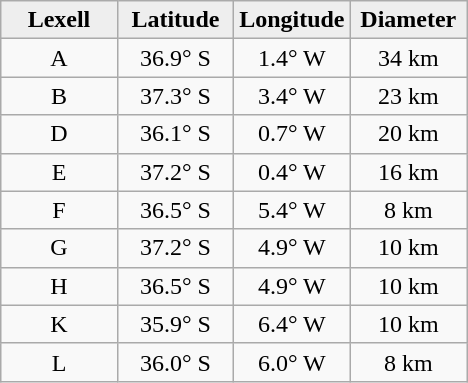<table class="wikitable">
<tr>
<th width="25%" style="background:#eeeeee;">Lexell</th>
<th width="25%" style="background:#eeeeee;">Latitude</th>
<th width="25%" style="background:#eeeeee;">Longitude</th>
<th width="25%" style="background:#eeeeee;">Diameter</th>
</tr>
<tr>
<td align="center">A</td>
<td align="center">36.9° S</td>
<td align="center">1.4° W</td>
<td align="center">34 km</td>
</tr>
<tr>
<td align="center">B</td>
<td align="center">37.3° S</td>
<td align="center">3.4° W</td>
<td align="center">23 km</td>
</tr>
<tr>
<td align="center">D</td>
<td align="center">36.1° S</td>
<td align="center">0.7° W</td>
<td align="center">20 km</td>
</tr>
<tr>
<td align="center">E</td>
<td align="center">37.2° S</td>
<td align="center">0.4° W</td>
<td align="center">16 km</td>
</tr>
<tr>
<td align="center">F</td>
<td align="center">36.5° S</td>
<td align="center">5.4° W</td>
<td align="center">8 km</td>
</tr>
<tr>
<td align="center">G</td>
<td align="center">37.2° S</td>
<td align="center">4.9° W</td>
<td align="center">10 km</td>
</tr>
<tr>
<td align="center">H</td>
<td align="center">36.5° S</td>
<td align="center">4.9° W</td>
<td align="center">10 km</td>
</tr>
<tr>
<td align="center">K</td>
<td align="center">35.9° S</td>
<td align="center">6.4° W</td>
<td align="center">10 km</td>
</tr>
<tr>
<td align="center">L</td>
<td align="center">36.0° S</td>
<td align="center">6.0° W</td>
<td align="center">8 km</td>
</tr>
</table>
